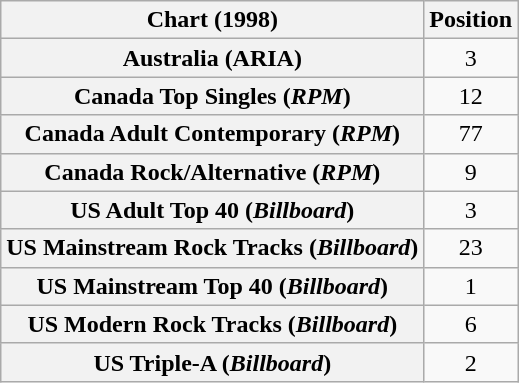<table class="wikitable sortable plainrowheaders" style="text-align:center">
<tr>
<th>Chart (1998)</th>
<th>Position</th>
</tr>
<tr>
<th scope="row">Australia (ARIA)</th>
<td>3</td>
</tr>
<tr>
<th scope="row">Canada Top Singles (<em>RPM</em>)</th>
<td>12</td>
</tr>
<tr>
<th scope="row">Canada Adult Contemporary (<em>RPM</em>)</th>
<td>77</td>
</tr>
<tr>
<th scope="row">Canada Rock/Alternative (<em>RPM</em>)</th>
<td>9</td>
</tr>
<tr>
<th scope="row">US Adult Top 40 (<em>Billboard</em>)</th>
<td>3</td>
</tr>
<tr>
<th scope="row">US Mainstream Rock Tracks (<em>Billboard</em>)</th>
<td>23</td>
</tr>
<tr>
<th scope="row">US Mainstream Top 40 (<em>Billboard</em>)</th>
<td>1</td>
</tr>
<tr>
<th scope="row">US Modern Rock Tracks (<em>Billboard</em>)</th>
<td>6</td>
</tr>
<tr>
<th scope="row">US Triple-A (<em>Billboard</em>)</th>
<td>2</td>
</tr>
</table>
